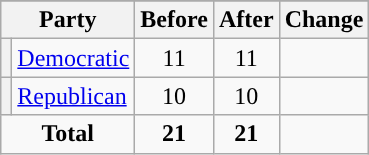<table class="wikitable" style="text-align:center;">
<tr>
</tr>
<tr>
<th colspan=2>Party</th>
<th>Before</th>
<th>After</th>
<th>Change</th>
</tr>
<tr>
<th style="background-color:"></th>
<td style="text-align:left;"><a href='#'>Democratic</a></td>
<td>11</td>
<td>11</td>
<td></td>
</tr>
<tr>
<th style="background-color:"></th>
<td style="text-align:left;"><a href='#'>Republican</a></td>
<td>10</td>
<td>10</td>
<td></td>
</tr>
<tr>
<td colspan=2><strong>Total</strong></td>
<td><strong>21</strong></td>
<td><strong>21</strong></td>
<td></td>
</tr>
</table>
